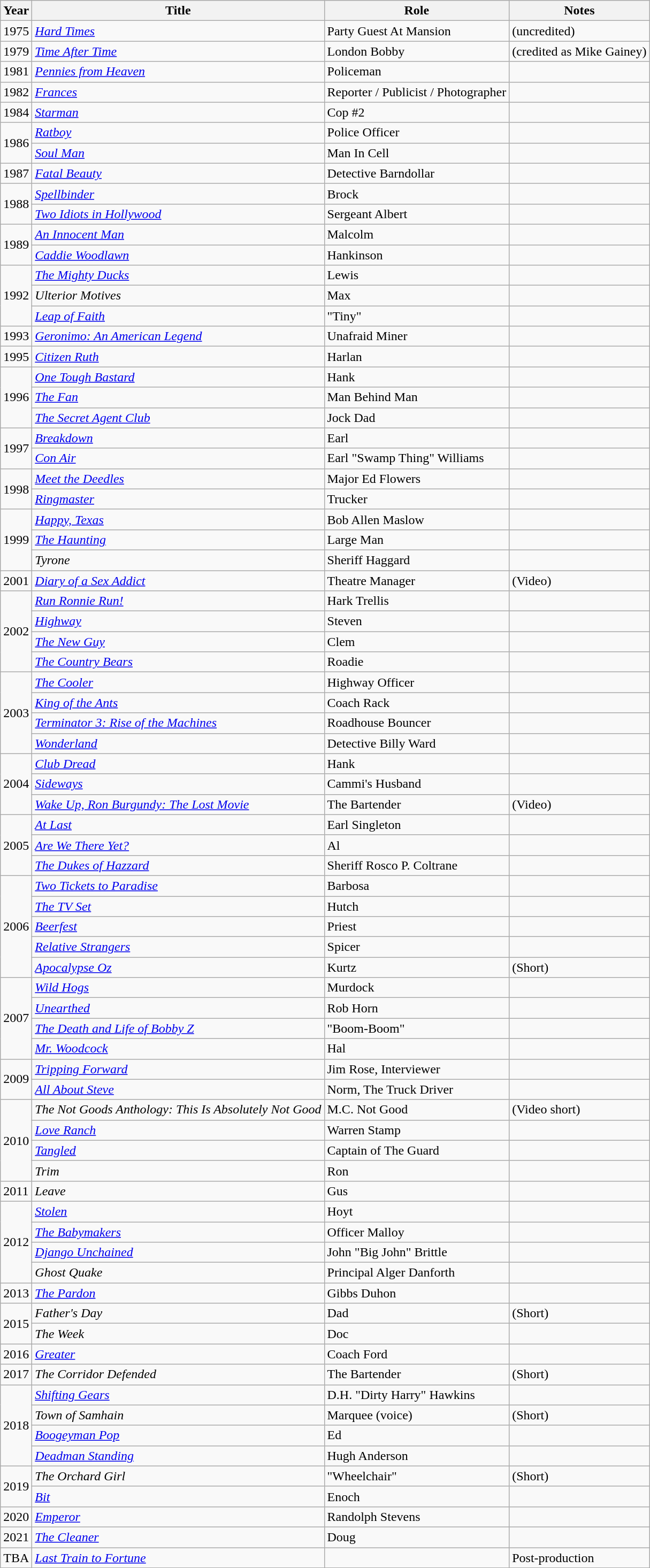<table class="wikitable sortable">
<tr>
<th>Year</th>
<th>Title</th>
<th>Role</th>
<th>Notes</th>
</tr>
<tr>
<td>1975</td>
<td><em><a href='#'>Hard Times</a></em></td>
<td>Party Guest At Mansion</td>
<td>(uncredited)</td>
</tr>
<tr>
<td>1979</td>
<td><em><a href='#'>Time After Time</a></em></td>
<td>London Bobby</td>
<td>(credited as Mike Gainey)</td>
</tr>
<tr>
<td>1981</td>
<td><em><a href='#'>Pennies from Heaven</a></em></td>
<td>Policeman</td>
<td></td>
</tr>
<tr>
<td>1982</td>
<td><em><a href='#'>Frances</a></em></td>
<td>Reporter / Publicist / Photographer</td>
<td></td>
</tr>
<tr>
<td>1984</td>
<td><em><a href='#'>Starman</a></em></td>
<td>Cop #2</td>
<td></td>
</tr>
<tr>
<td rowspan=2>1986</td>
<td><em><a href='#'>Ratboy</a></em></td>
<td>Police Officer</td>
<td></td>
</tr>
<tr>
<td><em><a href='#'>Soul Man</a></em></td>
<td>Man In Cell</td>
<td></td>
</tr>
<tr>
<td>1987</td>
<td><em><a href='#'>Fatal Beauty</a></em></td>
<td>Detective Barndollar</td>
<td></td>
</tr>
<tr>
<td rowspan=2>1988</td>
<td><em><a href='#'>Spellbinder</a></em></td>
<td>Brock</td>
<td></td>
</tr>
<tr>
<td><em><a href='#'>Two Idiots in Hollywood</a></em></td>
<td>Sergeant Albert</td>
<td></td>
</tr>
<tr>
<td rowspan=2>1989</td>
<td><em><a href='#'>An Innocent Man</a></em></td>
<td>Malcolm</td>
<td></td>
</tr>
<tr>
<td><em><a href='#'>Caddie Woodlawn</a></em></td>
<td>Hankinson</td>
<td></td>
</tr>
<tr>
<td rowspan=3>1992</td>
<td><em><a href='#'>The Mighty Ducks</a></em></td>
<td>Lewis</td>
<td></td>
</tr>
<tr>
<td><em>Ulterior Motives</em></td>
<td>Max</td>
<td></td>
</tr>
<tr>
<td><em><a href='#'>Leap of Faith</a></em></td>
<td>"Tiny"</td>
<td></td>
</tr>
<tr>
<td>1993</td>
<td><em><a href='#'>Geronimo: An American Legend</a></em></td>
<td>Unafraid Miner</td>
<td></td>
</tr>
<tr>
<td>1995</td>
<td><em><a href='#'>Citizen Ruth</a></em></td>
<td>Harlan</td>
<td></td>
</tr>
<tr>
<td rowspan=3>1996</td>
<td><em><a href='#'>One Tough Bastard</a></em></td>
<td>Hank</td>
<td></td>
</tr>
<tr>
<td><em><a href='#'>The Fan</a></em></td>
<td>Man Behind Man</td>
<td></td>
</tr>
<tr>
<td><em><a href='#'>The Secret Agent Club</a></em></td>
<td>Jock Dad</td>
<td></td>
</tr>
<tr>
<td rowspan=2>1997</td>
<td><em><a href='#'>Breakdown</a></em></td>
<td>Earl</td>
<td></td>
</tr>
<tr>
<td><em><a href='#'>Con Air</a></em></td>
<td>Earl "Swamp Thing" Williams</td>
<td></td>
</tr>
<tr>
<td rowspan=2>1998</td>
<td><em><a href='#'>Meet the Deedles</a></em></td>
<td>Major Ed Flowers</td>
<td></td>
</tr>
<tr>
<td><em><a href='#'>Ringmaster</a></em></td>
<td>Trucker</td>
<td></td>
</tr>
<tr>
<td rowspan=3>1999</td>
<td><em><a href='#'>Happy, Texas</a></em></td>
<td>Bob Allen Maslow</td>
<td></td>
</tr>
<tr>
<td><em><a href='#'>The Haunting</a></em></td>
<td>Large Man</td>
<td></td>
</tr>
<tr>
<td><em>Tyrone</em></td>
<td>Sheriff Haggard</td>
<td></td>
</tr>
<tr>
<td>2001</td>
<td><em><a href='#'>Diary of a Sex Addict</a></em></td>
<td>Theatre Manager</td>
<td>(Video)</td>
</tr>
<tr>
<td rowspan=4>2002</td>
<td><em><a href='#'>Run Ronnie Run!</a></em></td>
<td>Hark Trellis</td>
<td></td>
</tr>
<tr>
<td><em><a href='#'>Highway</a></em></td>
<td>Steven</td>
<td></td>
</tr>
<tr>
<td><em><a href='#'>The New Guy</a></em></td>
<td>Clem</td>
<td></td>
</tr>
<tr>
<td><em><a href='#'>The Country Bears</a></em></td>
<td>Roadie</td>
<td></td>
</tr>
<tr>
<td rowspan=4>2003</td>
<td><em><a href='#'>The Cooler</a></em></td>
<td>Highway Officer</td>
<td></td>
</tr>
<tr>
<td><em><a href='#'>King of the Ants</a></em></td>
<td>Coach Rack</td>
<td></td>
</tr>
<tr>
<td><em><a href='#'>Terminator 3: Rise of the Machines</a></em></td>
<td>Roadhouse Bouncer</td>
<td></td>
</tr>
<tr>
<td><em><a href='#'>Wonderland</a></em></td>
<td>Detective Billy Ward</td>
<td></td>
</tr>
<tr>
<td rowspan=3>2004</td>
<td><em><a href='#'>Club Dread</a></em></td>
<td>Hank</td>
<td></td>
</tr>
<tr>
<td><em><a href='#'>Sideways</a></em></td>
<td>Cammi's Husband</td>
<td></td>
</tr>
<tr>
<td><em><a href='#'>Wake Up, Ron Burgundy: The Lost Movie</a></em></td>
<td>The Bartender</td>
<td>(Video)</td>
</tr>
<tr>
<td rowspan=3>2005</td>
<td><em><a href='#'>At Last</a></em></td>
<td>Earl Singleton</td>
<td></td>
</tr>
<tr>
<td><em><a href='#'>Are We There Yet?</a></em></td>
<td>Al</td>
<td></td>
</tr>
<tr>
<td><em><a href='#'>The Dukes of Hazzard</a></em></td>
<td>Sheriff Rosco P. Coltrane</td>
<td></td>
</tr>
<tr>
<td rowspan=5>2006</td>
<td><em><a href='#'>Two Tickets to Paradise</a></em></td>
<td>Barbosa</td>
<td></td>
</tr>
<tr>
<td><em><a href='#'>The TV Set</a></em></td>
<td>Hutch</td>
<td></td>
</tr>
<tr>
<td><em><a href='#'>Beerfest</a></em></td>
<td>Priest</td>
<td></td>
</tr>
<tr>
<td><em><a href='#'>Relative Strangers</a></em></td>
<td>Spicer</td>
<td></td>
</tr>
<tr>
<td><em><a href='#'>Apocalypse Oz</a></em></td>
<td>Kurtz</td>
<td>(Short)</td>
</tr>
<tr>
<td rowspan=4>2007</td>
<td><em><a href='#'>Wild Hogs</a></em></td>
<td>Murdock</td>
<td></td>
</tr>
<tr>
<td><em><a href='#'>Unearthed</a></em></td>
<td>Rob Horn</td>
<td></td>
</tr>
<tr>
<td><em><a href='#'>The Death and Life of Bobby Z</a></em></td>
<td>"Boom-Boom"</td>
<td></td>
</tr>
<tr>
<td><em><a href='#'>Mr. Woodcock</a></em></td>
<td>Hal</td>
<td></td>
</tr>
<tr>
<td rowspan=2>2009</td>
<td><em><a href='#'>Tripping Forward</a></em></td>
<td>Jim Rose, Interviewer</td>
<td></td>
</tr>
<tr>
<td><em><a href='#'>All About Steve</a></em></td>
<td>Norm, The Truck Driver</td>
<td></td>
</tr>
<tr>
<td rowspan=4>2010</td>
<td><em>The Not Goods Anthology: This Is Absolutely Not Good</em></td>
<td>M.C. Not Good</td>
<td>(Video short)</td>
</tr>
<tr>
<td><em><a href='#'>Love Ranch</a></em></td>
<td>Warren Stamp</td>
<td></td>
</tr>
<tr>
<td><em><a href='#'>Tangled</a></em></td>
<td>Captain of The Guard</td>
<td></td>
</tr>
<tr>
<td><em>Trim</em></td>
<td>Ron</td>
<td></td>
</tr>
<tr>
<td>2011</td>
<td><em>Leave</em></td>
<td>Gus</td>
<td></td>
</tr>
<tr>
<td rowspan=4>2012</td>
<td><em><a href='#'>Stolen</a></em></td>
<td>Hoyt</td>
<td></td>
</tr>
<tr>
<td><em><a href='#'>The Babymakers</a></em></td>
<td>Officer Malloy</td>
<td></td>
</tr>
<tr>
<td><em><a href='#'>Django Unchained</a></em></td>
<td>John "Big John" Brittle</td>
<td></td>
</tr>
<tr>
<td><em>Ghost Quake</em></td>
<td>Principal Alger Danforth</td>
<td></td>
</tr>
<tr>
<td>2013</td>
<td><em><a href='#'>The Pardon</a></em></td>
<td>Gibbs Duhon</td>
<td></td>
</tr>
<tr>
<td rowspan=2>2015</td>
<td><em>Father's Day</em></td>
<td>Dad</td>
<td>(Short)</td>
</tr>
<tr>
<td><em>The Week</em></td>
<td>Doc</td>
<td></td>
</tr>
<tr>
<td>2016</td>
<td><em><a href='#'>Greater</a></em></td>
<td>Coach Ford</td>
<td></td>
</tr>
<tr>
<td>2017</td>
<td><em>The Corridor Defended</em></td>
<td>The Bartender</td>
<td>(Short)</td>
</tr>
<tr>
<td rowspan=4>2018</td>
<td><em><a href='#'>Shifting Gears</a></em></td>
<td>D.H. "Dirty Harry" Hawkins</td>
<td></td>
</tr>
<tr>
<td><em>Town of Samhain</em></td>
<td>Marquee (voice)</td>
<td>(Short)</td>
</tr>
<tr>
<td><em><a href='#'>Boogeyman Pop</a></em></td>
<td>Ed</td>
<td></td>
</tr>
<tr>
<td><em><a href='#'>Deadman Standing</a></em></td>
<td>Hugh Anderson</td>
<td></td>
</tr>
<tr>
<td rowspan=2>2019</td>
<td><em>The Orchard Girl</em></td>
<td>"Wheelchair"</td>
<td>(Short)</td>
</tr>
<tr>
<td><em><a href='#'>Bit</a></em></td>
<td>Enoch</td>
<td></td>
</tr>
<tr>
<td>2020</td>
<td><em><a href='#'>Emperor</a></em></td>
<td>Randolph Stevens</td>
<td></td>
</tr>
<tr>
<td>2021</td>
<td><em><a href='#'>The Cleaner</a></em></td>
<td>Doug</td>
<td></td>
</tr>
<tr>
<td>TBA</td>
<td><em><a href='#'>Last Train to Fortune</a></em></td>
<td></td>
<td>Post-production</td>
</tr>
<tr>
</tr>
</table>
